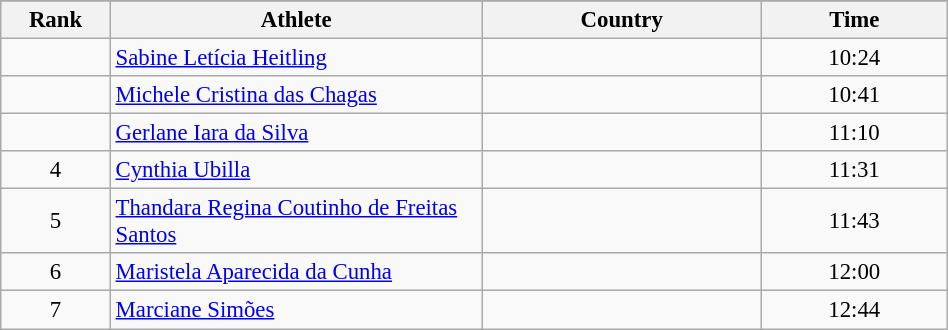<table class="wikitable sortable" style=" text-align:center; font-size:95%;" width="50%">
<tr>
</tr>
<tr>
<th width=5%>Rank</th>
<th width=20%>Athlete</th>
<th width=15%>Country</th>
<th width=10%>Time</th>
</tr>
<tr>
<td align=center></td>
<td align=left><a href='#'>Sabine Letícia Heitling</a></td>
<td align=left></td>
<td>10:24</td>
</tr>
<tr>
<td align=center></td>
<td align=left><a href='#'>Michele Cristina das Chagas</a></td>
<td align=left></td>
<td>10:41</td>
</tr>
<tr>
<td align=center></td>
<td align=left><a href='#'>Gerlane Iara da Silva</a></td>
<td align=left></td>
<td>11:10</td>
</tr>
<tr>
<td align=center>4</td>
<td align=left><a href='#'>Cynthia Ubilla</a></td>
<td align=left></td>
<td>11:31</td>
</tr>
<tr>
<td align=center>5</td>
<td align=left><a href='#'>Thandara Regina Coutinho de Freitas Santos</a></td>
<td align=left></td>
<td>11:43</td>
</tr>
<tr>
<td align=center>6</td>
<td align=left><a href='#'>Maristela Aparecida da Cunha</a></td>
<td align=left></td>
<td>12:00</td>
</tr>
<tr>
<td align=center>7</td>
<td align=left><a href='#'>Marciane Simões</a></td>
<td align=left></td>
<td>12:44</td>
</tr>
</table>
